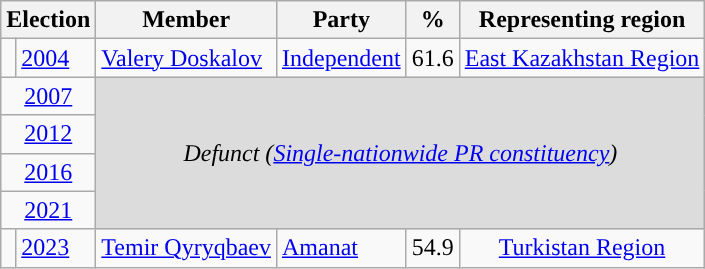<table class="wikitable">
<tr>
<th colspan="2">Election</th>
<th>Member</th>
<th>Party</th>
<th>%</th>
<th>Representing region</th>
</tr>
<tr>
<td style="background-color: "></td>
<td><a href='#'>2004</a></td>
<td><a href='#'>Valery Doskalov</a></td>
<td><a href='#'>Independent</a></td>
<td align="right">61.6</td>
<td align="center"><a href='#'>East Kazakhstan Region</a></td>
</tr>
<tr>
<td colspan="2" align="center"><a href='#'>2007</a></td>
<td colspan="4" rowspan="4" align="center" style="background-color:#DCDCDC"><em>Defunct (<a href='#'>Single-nationwide PR constituency</a>)</em></td>
</tr>
<tr>
<td colspan="2" align="center"><a href='#'>2012</a></td>
</tr>
<tr>
<td colspan="2" align="center"><a href='#'>2016</a></td>
</tr>
<tr>
<td colspan="2" align="center"><a href='#'>2021</a></td>
</tr>
<tr>
<td style="background-color: "></td>
<td><a href='#'>2023</a></td>
<td><a href='#'>Temir Qyryqbaev</a></td>
<td><a href='#'>Amanat</a></td>
<td align="right">54.9</td>
<td align="center"><a href='#'>Turkistan Region</a></td>
</tr>
</table>
